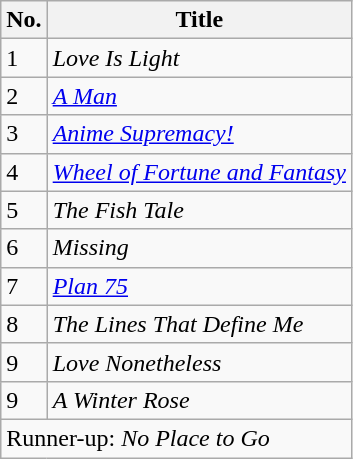<table class="wikitable">
<tr>
<th>No.</th>
<th>Title</th>
</tr>
<tr>
<td>1</td>
<td><em>Love Is Light</em></td>
</tr>
<tr>
<td>2</td>
<td><em><a href='#'>A Man</a></em></td>
</tr>
<tr>
<td>3</td>
<td><em><a href='#'>Anime Supremacy!</a></em></td>
</tr>
<tr>
<td>4</td>
<td><em><a href='#'>Wheel of Fortune and Fantasy</a></em></td>
</tr>
<tr>
<td>5</td>
<td><em>The Fish Tale</em></td>
</tr>
<tr>
<td>6</td>
<td><em>Missing</em></td>
</tr>
<tr>
<td>7</td>
<td><em><a href='#'>Plan 75</a></em></td>
</tr>
<tr>
<td>8</td>
<td><em>The Lines That Define Me</em></td>
</tr>
<tr>
<td>9</td>
<td><em>Love Nonetheless</em></td>
</tr>
<tr>
<td>9</td>
<td><em>A Winter Rose</em></td>
</tr>
<tr>
<td colspan="2">Runner-up: <em>No Place to Go</em></td>
</tr>
</table>
